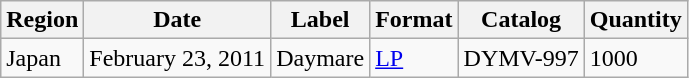<table class="wikitable">
<tr>
<th>Region</th>
<th>Date</th>
<th>Label</th>
<th>Format</th>
<th>Catalog</th>
<th>Quantity</th>
</tr>
<tr>
<td>Japan</td>
<td>February 23, 2011</td>
<td>Daymare</td>
<td><a href='#'>LP</a></td>
<td>DYMV-997</td>
<td>1000</td>
</tr>
</table>
